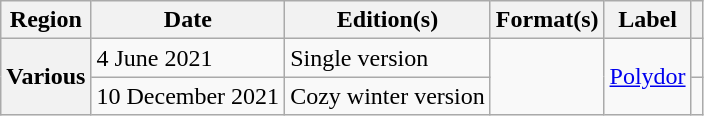<table class="wikitable plainrowheaders">
<tr>
<th scope="col">Region</th>
<th scope="col">Date</th>
<th scope="col">Edition(s)</th>
<th scope="col">Format(s)</th>
<th scope="col">Label</th>
<th scope="col"></th>
</tr>
<tr>
<th rowspan="2" scope="row">Various</th>
<td>4 June 2021</td>
<td>Single version</td>
<td rowspan="2"></td>
<td rowspan="2"><a href='#'>Polydor</a></td>
<td></td>
</tr>
<tr>
<td>10 December 2021</td>
<td>Cozy winter version</td>
<td></td>
</tr>
</table>
